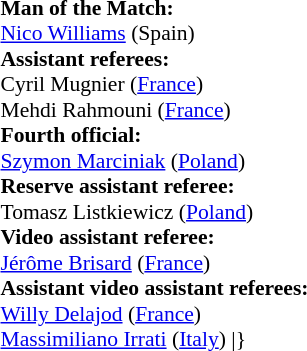<table style="width:100%;font-size:90%">
<tr>
<td><br><strong>Man of the Match:</strong>
<br><a href='#'>Nico Williams</a> (Spain)<br><strong>Assistant referees:</strong>
<br>Cyril Mugnier (<a href='#'>France</a>)
<br> Mehdi Rahmouni (<a href='#'>France</a>)
<br><strong>Fourth official:</strong>
<br><a href='#'>Szymon Marciniak</a> (<a href='#'>Poland</a>)
<br><strong>Reserve assistant referee:</strong>
<br>Tomasz Listkiewicz (<a href='#'>Poland</a>)
<br><strong>Video assistant referee:</strong>
<br><a href='#'>Jérôme Brisard</a> (<a href='#'>France</a>)
<br><strong>Assistant video assistant referees:</strong>
<br><a href='#'>Willy Delajod</a> (<a href='#'>France</a>)
<br><a href='#'>Massimiliano Irrati</a> (<a href='#'>Italy</a>)
<includeonly>|}</includeonly></td>
<td style="width:60%; vertical-align:top;"><br></td>
</tr>
</table>
